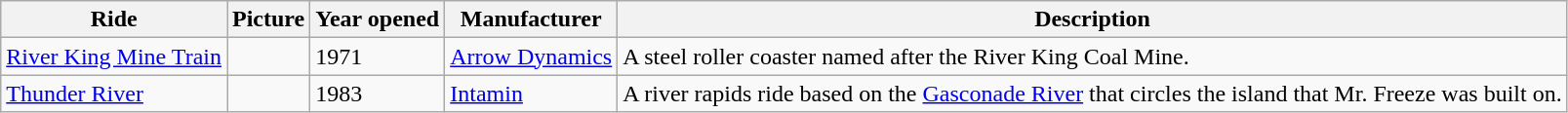<table class="wikitable">
<tr>
<th>Ride</th>
<th>Picture</th>
<th>Year opened</th>
<th>Manufacturer</th>
<th>Description</th>
</tr>
<tr>
<td><a href='#'>River King Mine Train</a></td>
<td></td>
<td>1971</td>
<td><a href='#'>Arrow Dynamics</a></td>
<td>A steel roller coaster named after the River King Coal Mine.</td>
</tr>
<tr>
<td><a href='#'>Thunder River</a></td>
<td></td>
<td>1983</td>
<td><a href='#'>Intamin</a></td>
<td>A river rapids ride based on the <a href='#'>Gasconade River</a> that circles the island that Mr. Freeze was built on.</td>
</tr>
</table>
